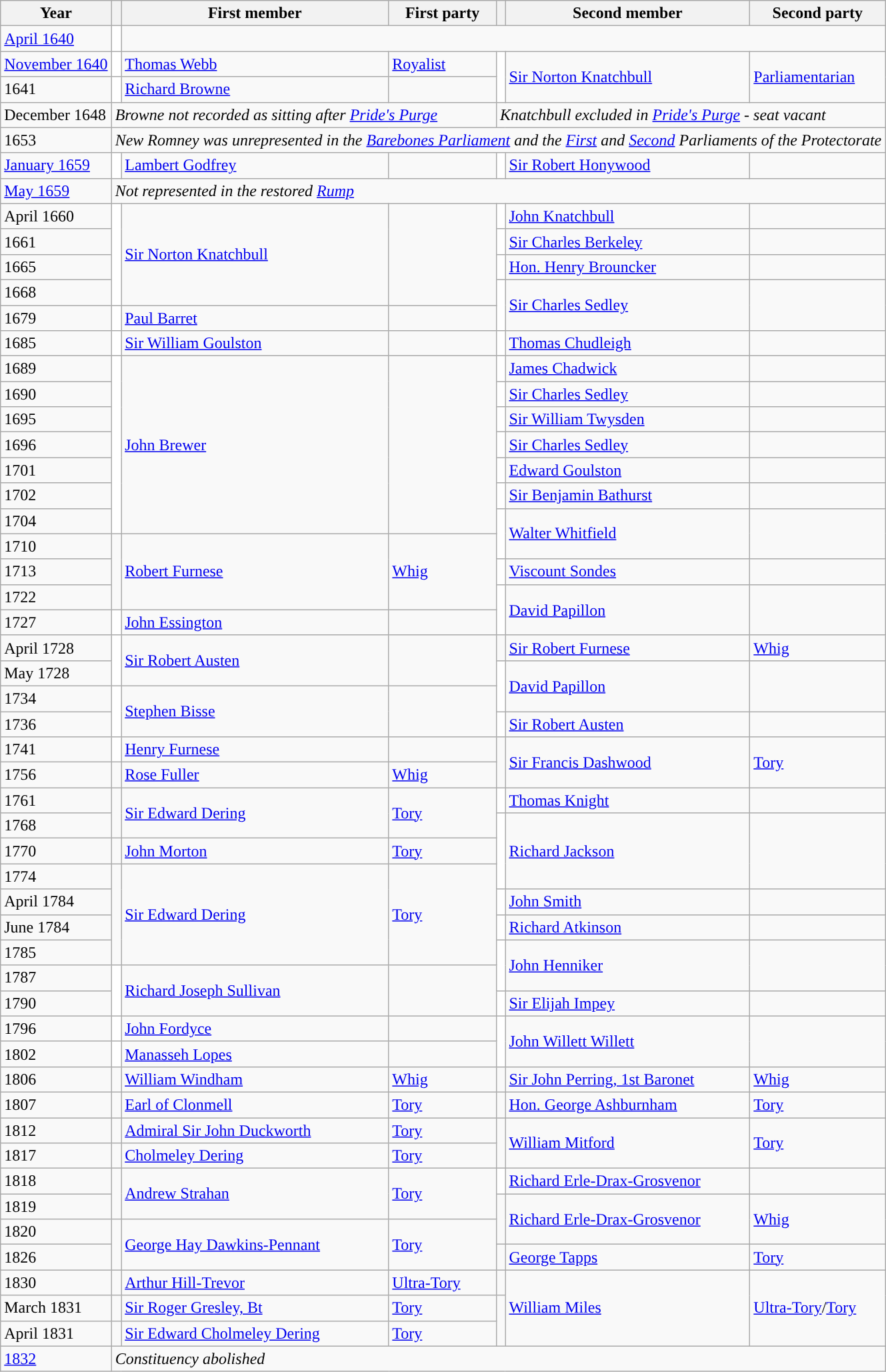<table class="wikitable">
<tr>
<th>Year</th>
<th></th>
<th>First member</th>
<th>First party</th>
<th></th>
<th>Second member</th>
<th>Second party</th>
</tr>
<tr>
<td><a href='#'>April 1640</a></td>
<td style="background-color: white"></td>
</tr>
<tr>
<td><a href='#'>November 1640</a></td>
<td style="color:inherit;background-color: white"></td>
<td><a href='#'>Thomas Webb</a></td>
<td><a href='#'>Royalist</a></td>
<td rowspan="2" style="color:inherit;background-color: white"></td>
<td rowspan="2"><a href='#'>Sir Norton Knatchbull</a></td>
<td rowspan="2"><a href='#'>Parliamentarian</a></td>
</tr>
<tr>
<td>1641</td>
<td style="color:inherit;background-color: white"></td>
<td><a href='#'>Richard Browne</a></td>
<td></td>
</tr>
<tr>
<td>December 1648</td>
<td colspan="3"><em>Browne not recorded as sitting after <a href='#'>Pride's Purge</a></em></td>
<td colspan="3"><em>Knatchbull excluded in <a href='#'>Pride's Purge</a> - seat vacant</em></td>
</tr>
<tr>
<td>1653</td>
<td colspan="6"><em>New Romney was unrepresented in the <a href='#'>Barebones Parliament</a> and the <a href='#'>First</a> and <a href='#'>Second</a> Parliaments of the Protectorate</em></td>
</tr>
<tr>
<td><a href='#'>January 1659</a></td>
<td style="color:inherit;background-color: white"></td>
<td><a href='#'>Lambert Godfrey</a></td>
<td></td>
<td style="color:inherit;background-color: white"></td>
<td><a href='#'>Sir Robert Honywood</a></td>
<td></td>
</tr>
<tr>
<td><a href='#'>May 1659</a></td>
<td colspan="6"><em>Not represented in the restored <a href='#'>Rump</a></em></td>
</tr>
<tr>
<td>April 1660</td>
<td rowspan="4" style="color:inherit;background-color: white"></td>
<td rowspan="4"><a href='#'>Sir Norton Knatchbull</a></td>
<td rowspan="4"></td>
<td style="color:inherit;background-color: white"></td>
<td><a href='#'>John Knatchbull</a></td>
<td></td>
</tr>
<tr>
<td>1661</td>
<td style="color:inherit;background-color: white"></td>
<td><a href='#'>Sir Charles Berkeley</a></td>
<td></td>
</tr>
<tr>
<td>1665</td>
<td style="color:inherit;background-color: white"></td>
<td><a href='#'>Hon. Henry Brouncker</a></td>
<td></td>
</tr>
<tr>
<td>1668</td>
<td rowspan="2" style="color:inherit;background-color: white"></td>
<td rowspan="2"><a href='#'>Sir Charles Sedley</a></td>
<td rowspan="2"></td>
</tr>
<tr>
<td>1679</td>
<td style="color:inherit;background-color: white"></td>
<td><a href='#'>Paul Barret</a></td>
<td></td>
</tr>
<tr>
<td>1685</td>
<td style="color:inherit;background-color: white"></td>
<td><a href='#'>Sir William Goulston</a></td>
<td></td>
<td style="color:inherit;background-color: white"></td>
<td><a href='#'>Thomas Chudleigh</a></td>
<td></td>
</tr>
<tr>
<td>1689</td>
<td rowspan="7" style="color:inherit;background-color: white"></td>
<td rowspan="7"><a href='#'>John Brewer</a></td>
<td rowspan="7"></td>
<td style="color:inherit;background-color: white"></td>
<td><a href='#'>James Chadwick</a></td>
<td></td>
</tr>
<tr>
<td>1690</td>
<td style="color:inherit;background-color: white"></td>
<td><a href='#'>Sir Charles Sedley</a></td>
<td></td>
</tr>
<tr>
<td>1695</td>
<td style="color:inherit;background-color: white"></td>
<td><a href='#'>Sir William Twysden</a></td>
<td></td>
</tr>
<tr>
<td>1696</td>
<td style="color:inherit;background-color: white"></td>
<td><a href='#'>Sir Charles Sedley</a></td>
<td></td>
</tr>
<tr>
<td>1701</td>
<td style="color:inherit;background-color: white"></td>
<td><a href='#'>Edward Goulston</a></td>
<td></td>
</tr>
<tr>
<td>1702</td>
<td style="color:inherit;background-color: white"></td>
<td><a href='#'>Sir Benjamin Bathurst</a></td>
<td></td>
</tr>
<tr>
<td>1704</td>
<td rowspan="2" style="color:inherit;background-color: white"></td>
<td rowspan="2"><a href='#'>Walter Whitfield</a></td>
<td rowspan="2"></td>
</tr>
<tr>
<td>1710</td>
<td rowspan="3" style="color:inherit;background-color: "></td>
<td rowspan="3"><a href='#'>Robert Furnese</a></td>
<td rowspan="3"><a href='#'>Whig</a></td>
</tr>
<tr>
<td>1713</td>
<td style="color:inherit;background-color: white"></td>
<td><a href='#'>Viscount Sondes</a></td>
<td></td>
</tr>
<tr>
<td>1722</td>
<td rowspan="2" style="color:inherit;background-color: white"></td>
<td rowspan="2"><a href='#'>David Papillon</a></td>
<td rowspan="2"></td>
</tr>
<tr>
<td>1727</td>
<td style="color:inherit;background-color: white"></td>
<td><a href='#'>John Essington</a></td>
<td></td>
</tr>
<tr>
<td>April 1728</td>
<td rowspan="2" style="color:inherit;background-color: white"></td>
<td rowspan="2"><a href='#'>Sir Robert Austen</a></td>
<td rowspan="2"></td>
<td style="color:inherit;background-color: "></td>
<td><a href='#'>Sir Robert Furnese</a></td>
<td><a href='#'>Whig</a></td>
</tr>
<tr>
<td>May 1728</td>
<td rowspan="2" style="color:inherit;background-color: white"></td>
<td rowspan="2"><a href='#'>David Papillon</a></td>
<td rowspan="2"></td>
</tr>
<tr>
<td>1734</td>
<td rowspan="2" style="color:inherit;background-color: white"></td>
<td rowspan="2"><a href='#'>Stephen Bisse</a></td>
<td rowspan="2"></td>
</tr>
<tr>
<td>1736</td>
<td style="color:inherit;background-color: white"></td>
<td><a href='#'>Sir Robert Austen</a></td>
<td></td>
</tr>
<tr>
<td>1741</td>
<td style="color:inherit;background-color: white"></td>
<td><a href='#'>Henry Furnese</a></td>
<td></td>
<td rowspan="2" style="color:inherit;background-color: "></td>
<td rowspan="2"><a href='#'>Sir Francis Dashwood</a></td>
<td rowspan="2"><a href='#'>Tory</a></td>
</tr>
<tr>
<td>1756</td>
<td style="color:inherit;background-color: "></td>
<td><a href='#'>Rose Fuller</a></td>
<td><a href='#'>Whig</a></td>
</tr>
<tr>
<td>1761</td>
<td rowspan="2" style="color:inherit;background-color: "></td>
<td rowspan="2"><a href='#'>Sir Edward Dering</a></td>
<td rowspan="2"><a href='#'>Tory</a></td>
<td style="color:inherit;background-color: white"></td>
<td><a href='#'>Thomas Knight</a></td>
<td></td>
</tr>
<tr>
<td>1768</td>
<td rowspan="3" style="color:inherit;background-color: white"></td>
<td rowspan="3"><a href='#'>Richard Jackson</a></td>
<td rowspan="3"></td>
</tr>
<tr>
<td>1770</td>
<td style="color:inherit;background-color: "></td>
<td><a href='#'>John Morton</a></td>
<td><a href='#'>Tory</a></td>
</tr>
<tr>
<td>1774</td>
<td rowspan="4" style="color:inherit;background-color: "></td>
<td rowspan="4"><a href='#'>Sir Edward Dering</a></td>
<td rowspan="4"><a href='#'>Tory</a></td>
</tr>
<tr>
<td>April 1784</td>
<td style="color:inherit;background-color: white"></td>
<td><a href='#'>John Smith</a></td>
<td></td>
</tr>
<tr>
<td>June 1784</td>
<td style="color:inherit;background-color: white"></td>
<td><a href='#'>Richard Atkinson</a></td>
<td></td>
</tr>
<tr>
<td>1785</td>
<td rowspan="2" style="color:inherit;background-color: white"></td>
<td rowspan="2"><a href='#'>John Henniker</a></td>
<td rowspan="2"></td>
</tr>
<tr>
<td>1787</td>
<td rowspan="2" style="color:inherit;background-color: white"></td>
<td rowspan="2"><a href='#'>Richard Joseph Sullivan</a></td>
<td rowspan="2"></td>
</tr>
<tr>
<td>1790</td>
<td style="color:inherit;background-color: white"></td>
<td><a href='#'>Sir Elijah Impey</a></td>
<td></td>
</tr>
<tr>
<td>1796</td>
<td style="color:inherit;background-color: white"></td>
<td><a href='#'>John Fordyce</a></td>
<td></td>
<td rowspan="2" style="color:inherit;background-color: white"></td>
<td rowspan="2"><a href='#'>John Willett Willett</a></td>
<td rowspan="2"></td>
</tr>
<tr>
<td>1802</td>
<td style="color:inherit;background-color: white"></td>
<td><a href='#'>Manasseh Lopes</a></td>
<td></td>
</tr>
<tr>
<td>1806</td>
<td style="color:inherit;background-color: "></td>
<td><a href='#'>William Windham</a></td>
<td><a href='#'>Whig</a></td>
<td style="color:inherit;background-color: "></td>
<td><a href='#'>Sir John Perring, 1st Baronet</a></td>
<td><a href='#'>Whig</a></td>
</tr>
<tr>
<td>1807</td>
<td style="color:inherit;background-color: "></td>
<td><a href='#'>Earl of Clonmell</a></td>
<td><a href='#'>Tory</a></td>
<td style="color:inherit;background-color: "></td>
<td><a href='#'>Hon. George Ashburnham</a></td>
<td><a href='#'>Tory</a></td>
</tr>
<tr>
<td>1812</td>
<td style="color:inherit;background-color: "></td>
<td><a href='#'>Admiral Sir John Duckworth</a></td>
<td><a href='#'>Tory</a></td>
<td rowspan="2" style="color:inherit;background-color: "></td>
<td rowspan="2"><a href='#'>William Mitford</a></td>
<td rowspan="2"><a href='#'>Tory</a></td>
</tr>
<tr>
<td>1817</td>
<td style="color:inherit;background-color: "></td>
<td><a href='#'>Cholmeley Dering</a></td>
<td><a href='#'>Tory</a></td>
</tr>
<tr>
<td>1818</td>
<td rowspan="2" style="color:inherit;background-color: "></td>
<td rowspan="2"><a href='#'>Andrew Strahan</a></td>
<td rowspan="2"><a href='#'>Tory</a></td>
<td style="color:inherit;background-color: white"></td>
<td><a href='#'>Richard Erle-Drax-Grosvenor</a></td>
<td></td>
</tr>
<tr>
<td>1819</td>
<td rowspan="2" style="color:inherit;background-color: "></td>
<td rowspan="2"><a href='#'>Richard Erle-Drax-Grosvenor</a></td>
<td rowspan="2"><a href='#'>Whig</a></td>
</tr>
<tr>
<td>1820</td>
<td rowspan="2" style="color:inherit;background-color: "></td>
<td rowspan="2"><a href='#'>George Hay Dawkins-Pennant</a></td>
<td rowspan="2"><a href='#'>Tory</a></td>
</tr>
<tr>
<td>1826</td>
<td style="color:inherit;background-color: "></td>
<td><a href='#'>George Tapps</a></td>
<td><a href='#'>Tory</a></td>
</tr>
<tr>
<td>1830</td>
<td style="color:inherit;background-color: "></td>
<td><a href='#'>Arthur Hill-Trevor</a></td>
<td><a href='#'>Ultra-Tory</a></td>
<td rowspan="1" style="color:inherit;background-color: "></td>
<td rowspan="3"><a href='#'>William Miles</a></td>
<td rowspan="3"><a href='#'>Ultra-Tory</a>/<a href='#'>Tory</a></td>
</tr>
<tr>
<td>March 1831</td>
<td style="color:inherit;background-color: "></td>
<td><a href='#'>Sir Roger Gresley, Bt</a></td>
<td><a href='#'>Tory</a></td>
<td rowspan="2" style="color:inherit;background-color: "></td>
</tr>
<tr>
<td>April 1831</td>
<td style="color:inherit;background-color: "></td>
<td><a href='#'>Sir Edward Cholmeley Dering</a></td>
<td><a href='#'>Tory</a></td>
</tr>
<tr>
<td><a href='#'>1832</a></td>
<td colspan="6"><em>Constituency abolished</em></td>
</tr>
</table>
